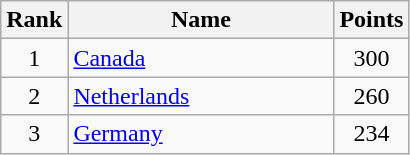<table class="wikitable" border="1">
<tr>
<th width=30>Rank</th>
<th width=170>Name</th>
<th width=25>Points</th>
</tr>
<tr align="center">
<td>1</td>
<td align="left"> <a href='#'>Canada</a></td>
<td>300</td>
</tr>
<tr align="center">
<td>2</td>
<td align="left"> <a href='#'>Netherlands</a></td>
<td>260</td>
</tr>
<tr align="center">
<td>3</td>
<td align="left"> <a href='#'>Germany</a></td>
<td>234</td>
</tr>
</table>
